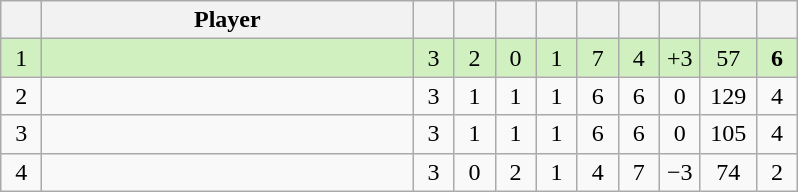<table class="wikitable" style="text-align:center; margin: 1em auto 1em auto, align:left">
<tr>
<th width=20></th>
<th width=240>Player</th>
<th width=20></th>
<th width=20></th>
<th width=20></th>
<th width=20></th>
<th width=20></th>
<th width=20></th>
<th width=20></th>
<th width=30></th>
<th width=20></th>
</tr>
<tr style="background:#D0F0C0;">
<td>1</td>
<td align=left></td>
<td>3</td>
<td>2</td>
<td>0</td>
<td>1</td>
<td>7</td>
<td>4</td>
<td>+3</td>
<td>57</td>
<td><strong>6</strong></td>
</tr>
<tr style=>
<td>2</td>
<td align=left></td>
<td>3</td>
<td>1</td>
<td>1</td>
<td>1</td>
<td>6</td>
<td>6</td>
<td>0</td>
<td>129</td>
<td>4</td>
</tr>
<tr style=>
<td>3</td>
<td align=left></td>
<td>3</td>
<td>1</td>
<td>1</td>
<td>1</td>
<td>6</td>
<td>6</td>
<td>0</td>
<td>105</td>
<td>4</td>
</tr>
<tr style=>
<td>4</td>
<td align=left></td>
<td>3</td>
<td>0</td>
<td>2</td>
<td>1</td>
<td>4</td>
<td>7</td>
<td>−3</td>
<td>74</td>
<td>2</td>
</tr>
</table>
